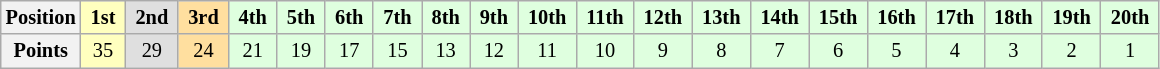<table class="wikitable" style="font-size:85%; text-align:center">
<tr>
<th>Position</th>
<td style="background:#ffffbf;"> <strong>1st</strong> </td>
<td style="background:#dfdfdf;"> <strong>2nd</strong> </td>
<td style="background:#ffdf9f;"> <strong>3rd</strong> </td>
<td style="background:#dfffdf;"> <strong>4th</strong> </td>
<td style="background:#dfffdf;"> <strong>5th</strong> </td>
<td style="background:#dfffdf;"> <strong>6th</strong> </td>
<td style="background:#dfffdf;"> <strong>7th</strong> </td>
<td style="background:#dfffdf;"> <strong>8th</strong> </td>
<td style="background:#dfffdf;"> <strong>9th</strong> </td>
<td style="background:#dfffdf;"> <strong>10th</strong> </td>
<td style="background:#dfffdf;"> <strong>11th</strong> </td>
<td style="background:#dfffdf;"> <strong>12th</strong> </td>
<td style="background:#dfffdf;"> <strong>13th</strong> </td>
<td style="background:#dfffdf;"> <strong>14th</strong> </td>
<td style="background:#dfffdf;"> <strong>15th</strong> </td>
<td style="background:#dfffdf;"> <strong>16th</strong> </td>
<td style="background:#dfffdf;"> <strong>17th</strong> </td>
<td style="background:#dfffdf;"> <strong>18th</strong> </td>
<td style="background:#dfffdf;"> <strong>19th</strong> </td>
<td style="background:#dfffdf;"> <strong>20th</strong> </td>
</tr>
<tr>
<th>Points</th>
<td style="background:#ffffbf;">35</td>
<td style="background:#dfdfdf;">29</td>
<td style="background:#ffdf9f;">24</td>
<td style="background:#dfffdf;">21</td>
<td style="background:#dfffdf;">19</td>
<td style="background:#dfffdf;">17</td>
<td style="background:#dfffdf;">15</td>
<td style="background:#dfffdf;">13</td>
<td style="background:#dfffdf;">12</td>
<td style="background:#dfffdf;">11</td>
<td style="background:#dfffdf;">10</td>
<td style="background:#dfffdf;">9</td>
<td style="background:#dfffdf;">8</td>
<td style="background:#dfffdf;">7</td>
<td style="background:#dfffdf;">6</td>
<td style="background:#dfffdf;">5</td>
<td style="background:#dfffdf;">4</td>
<td style="background:#dfffdf;">3</td>
<td style="background:#dfffdf;">2</td>
<td style="background:#dfffdf;">1</td>
</tr>
</table>
